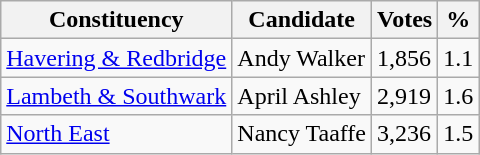<table class="wikitable">
<tr>
<th>Constituency</th>
<th>Candidate</th>
<th>Votes</th>
<th>%</th>
</tr>
<tr>
<td><a href='#'>Havering & Redbridge</a></td>
<td>Andy Walker</td>
<td>1,856</td>
<td>1.1</td>
</tr>
<tr>
<td><a href='#'>Lambeth & Southwark</a></td>
<td>April Ashley</td>
<td>2,919</td>
<td>1.6</td>
</tr>
<tr>
<td><a href='#'>North East</a></td>
<td>Nancy Taaffe</td>
<td>3,236</td>
<td>1.5</td>
</tr>
</table>
